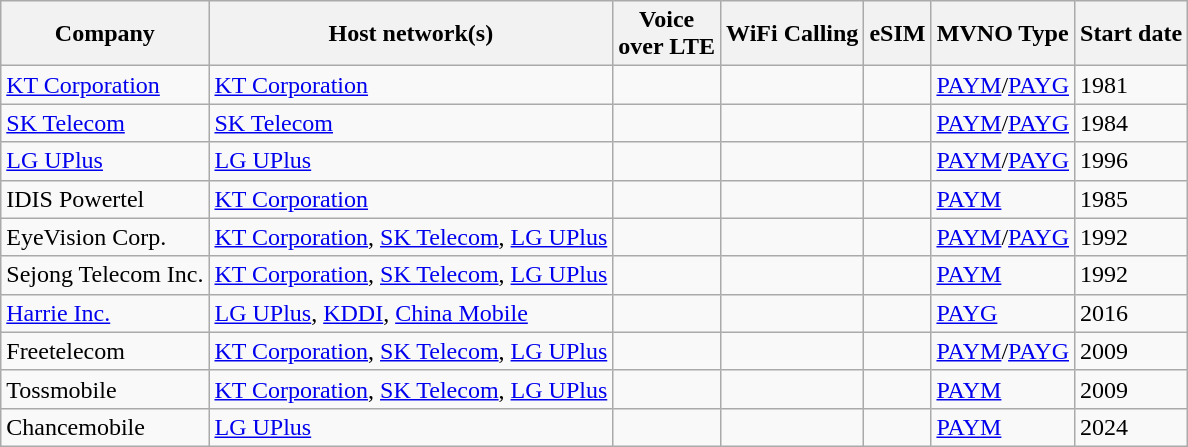<table class="wikitable">
<tr>
<th>Company</th>
<th>Host  network(s)</th>
<th>Voice<br>over 
LTE</th>
<th>WiFi Calling</th>
<th>eSIM</th>
<th>MVNO Type</th>
<th>Start date</th>
</tr>
<tr>
<td><a href='#'>KT Corporation</a></td>
<td><a href='#'>KT Corporation</a></td>
<td></td>
<td></td>
<td></td>
<td><a href='#'>PAYM</a>/<a href='#'>PAYG</a></td>
<td>1981</td>
</tr>
<tr>
<td><a href='#'>SK Telecom</a></td>
<td><a href='#'>SK Telecom</a></td>
<td></td>
<td></td>
<td></td>
<td><a href='#'>PAYM</a>/<a href='#'>PAYG</a></td>
<td>1984</td>
</tr>
<tr>
<td><a href='#'>LG UPlus</a></td>
<td><a href='#'>LG UPlus</a></td>
<td></td>
<td></td>
<td></td>
<td><a href='#'>PAYM</a>/<a href='#'>PAYG</a></td>
<td>1996</td>
</tr>
<tr>
<td>IDIS Powertel</td>
<td><a href='#'>KT Corporation</a></td>
<td></td>
<td></td>
<td></td>
<td><a href='#'>PAYM</a></td>
<td>1985</td>
</tr>
<tr>
<td>EyeVision Corp.</td>
<td><a href='#'>KT Corporation</a>, <a href='#'>SK Telecom</a>,  <a href='#'>LG UPlus</a></td>
<td></td>
<td></td>
<td></td>
<td><a href='#'>PAYM</a>/<a href='#'>PAYG</a></td>
<td>1992</td>
</tr>
<tr>
<td>Sejong Telecom Inc.</td>
<td><a href='#'>KT Corporation</a>, <a href='#'>SK Telecom</a>,  <a href='#'>LG UPlus</a></td>
<td></td>
<td></td>
<td></td>
<td><a href='#'>PAYM</a></td>
<td>1992</td>
</tr>
<tr>
<td><a href='#'>Harrie Inc.</a></td>
<td><a href='#'>LG UPlus</a>, <a href='#'>KDDI</a>, <a href='#'>China Mobile</a></td>
<td></td>
<td></td>
<td></td>
<td><a href='#'>PAYG</a></td>
<td>2016</td>
</tr>
<tr>
<td>Freetelecom</td>
<td><a href='#'>KT Corporation</a>, <a href='#'>SK Telecom</a>,  <a href='#'>LG UPlus</a></td>
<td></td>
<td></td>
<td></td>
<td><a href='#'>PAYM</a>/<a href='#'>PAYG</a></td>
<td>2009</td>
</tr>
<tr>
<td>Tossmobile</td>
<td><a href='#'>KT Corporation</a>, <a href='#'>SK Telecom</a>,  <a href='#'>LG UPlus</a></td>
<td></td>
<td></td>
<td></td>
<td><a href='#'>PAYM</a></td>
<td>2009</td>
</tr>
<tr>
<td>Chancemobile</td>
<td><a href='#'>LG UPlus</a></td>
<td></td>
<td></td>
<td></td>
<td><a href='#'>PAYM</a></td>
<td>2024</td>
</tr>
</table>
